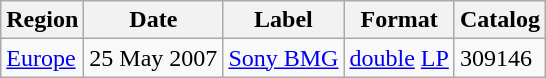<table class="wikitable">
<tr>
<th>Region</th>
<th>Date</th>
<th>Label</th>
<th>Format</th>
<th>Catalog</th>
</tr>
<tr>
<td><a href='#'>Europe</a></td>
<td>25 May 2007</td>
<td><a href='#'>Sony BMG</a></td>
<td><a href='#'>double</a> <a href='#'>LP</a></td>
<td>309146</td>
</tr>
</table>
